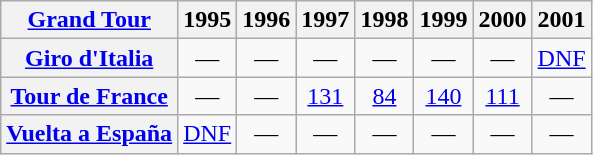<table class="wikitable plainrowheaders">
<tr>
<th scope="col"><a href='#'>Grand Tour</a></th>
<th scope="col">1995</th>
<th scope="col">1996</th>
<th scope="col">1997</th>
<th scope="col">1998</th>
<th scope="col">1999</th>
<th scope="col">2000</th>
<th scope="col">2001</th>
</tr>
<tr style="text-align:center;">
<th scope="row"> <a href='#'>Giro d'Italia</a></th>
<td>—</td>
<td>—</td>
<td>—</td>
<td>—</td>
<td>—</td>
<td>—</td>
<td style="text-align:center;"><a href='#'>DNF</a></td>
</tr>
<tr style="text-align:center;">
<th scope="row"> <a href='#'>Tour de France</a></th>
<td>—</td>
<td>—</td>
<td style="text-align:center;"><a href='#'>131</a></td>
<td style="text-align:center;"><a href='#'>84</a></td>
<td style="text-align:center;"><a href='#'>140</a></td>
<td style="text-align:center;"><a href='#'>111</a></td>
<td>—</td>
</tr>
<tr style="text-align:center;">
<th scope="row"> <a href='#'>Vuelta a España</a></th>
<td style="text-align:center;"><a href='#'>DNF</a></td>
<td>—</td>
<td>—</td>
<td>—</td>
<td>—</td>
<td>—</td>
<td>—</td>
</tr>
</table>
